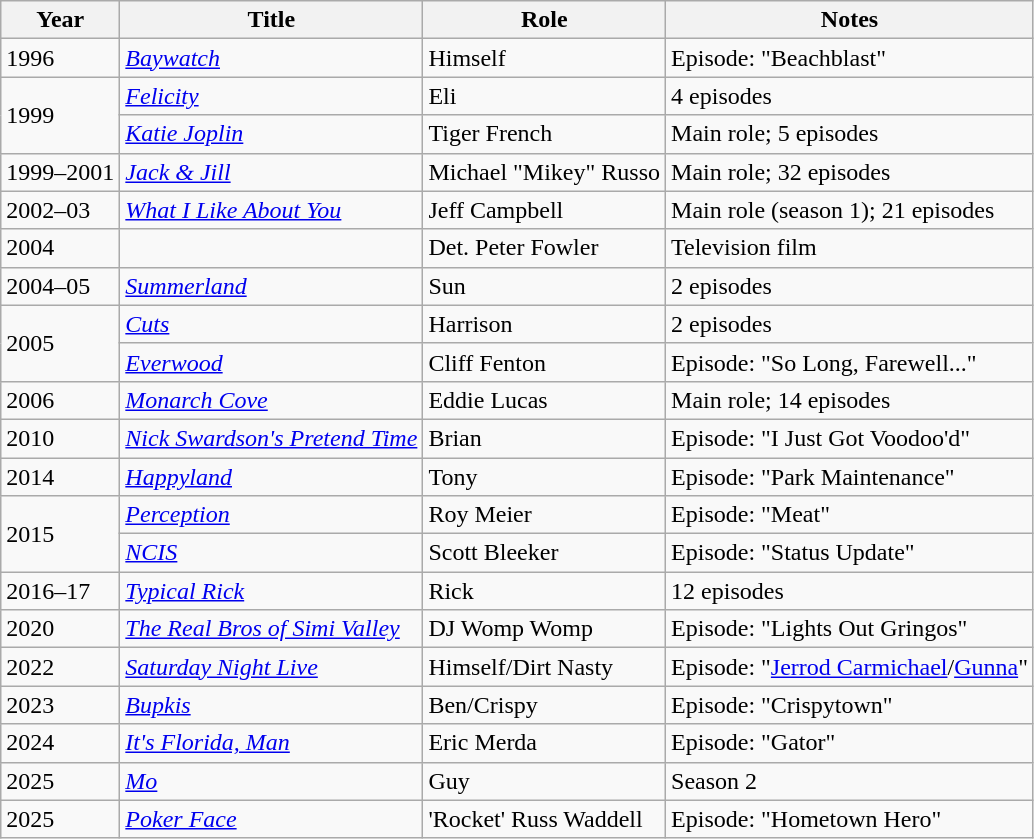<table class="wikitable sortable">
<tr>
<th>Year</th>
<th>Title</th>
<th>Role</th>
<th class="unsortable">Notes</th>
</tr>
<tr>
<td>1996</td>
<td><em><a href='#'>Baywatch</a></em></td>
<td>Himself</td>
<td>Episode: "Beachblast"</td>
</tr>
<tr>
<td rowspan="2">1999</td>
<td><em><a href='#'>Felicity</a></em></td>
<td>Eli</td>
<td>4 episodes</td>
</tr>
<tr>
<td><em><a href='#'>Katie Joplin</a></em></td>
<td>Tiger French</td>
<td>Main role; 5 episodes</td>
</tr>
<tr>
<td>1999–2001</td>
<td><em><a href='#'>Jack & Jill</a></em></td>
<td>Michael "Mikey" Russo</td>
<td>Main role; 32 episodes</td>
</tr>
<tr>
<td>2002–03</td>
<td><em><a href='#'>What I Like About You</a></em></td>
<td>Jeff Campbell</td>
<td>Main role (season 1); 21 episodes</td>
</tr>
<tr>
<td>2004</td>
<td><em></em></td>
<td>Det. Peter Fowler</td>
<td>Television film</td>
</tr>
<tr>
<td>2004–05</td>
<td><em><a href='#'>Summerland</a></em></td>
<td>Sun</td>
<td>2 episodes</td>
</tr>
<tr>
<td rowspan="2">2005</td>
<td><em><a href='#'>Cuts</a></em></td>
<td>Harrison</td>
<td>2 episodes</td>
</tr>
<tr>
<td><em><a href='#'>Everwood</a></em></td>
<td>Cliff Fenton</td>
<td>Episode: "So Long, Farewell..."</td>
</tr>
<tr>
<td>2006</td>
<td><em><a href='#'>Monarch Cove</a></em></td>
<td>Eddie Lucas</td>
<td>Main role; 14 episodes</td>
</tr>
<tr>
<td>2010</td>
<td><em><a href='#'>Nick Swardson's Pretend Time</a></em></td>
<td>Brian</td>
<td>Episode: "I Just Got Voodoo'd"</td>
</tr>
<tr>
<td>2014</td>
<td><em><a href='#'>Happyland</a></em></td>
<td>Tony</td>
<td>Episode: "Park Maintenance"</td>
</tr>
<tr>
<td rowspan="2">2015</td>
<td><em><a href='#'>Perception</a></em></td>
<td>Roy Meier</td>
<td>Episode: "Meat"</td>
</tr>
<tr>
<td><em><a href='#'>NCIS</a></em></td>
<td>Scott Bleeker</td>
<td>Episode: "Status Update"</td>
</tr>
<tr>
<td>2016–17</td>
<td><em><a href='#'>Typical Rick</a></em></td>
<td>Rick</td>
<td>12 episodes</td>
</tr>
<tr>
<td>2020</td>
<td><em><a href='#'>The Real Bros of Simi Valley</a></em></td>
<td>DJ Womp Womp</td>
<td>Episode: "Lights Out Gringos"</td>
</tr>
<tr>
<td>2022</td>
<td><em><a href='#'>Saturday Night Live</a></em></td>
<td>Himself/Dirt Nasty</td>
<td>Episode: "<a href='#'>Jerrod Carmichael</a>/<a href='#'>Gunna</a>"</td>
</tr>
<tr>
<td>2023</td>
<td><em><a href='#'>Bupkis</a></em></td>
<td>Ben/Crispy</td>
<td>Episode: "Crispytown"</td>
</tr>
<tr>
<td>2024</td>
<td><em><a href='#'>It's Florida, Man</a></em></td>
<td>Eric Merda</td>
<td>Episode: "Gator"</td>
</tr>
<tr>
<td>2025</td>
<td><em><a href='#'>Mo</a></em></td>
<td>Guy</td>
<td>Season 2</td>
</tr>
<tr>
<td>2025</td>
<td><em><a href='#'>Poker Face</a></em></td>
<td>'Rocket' Russ Waddell</td>
<td>Episode: "Hometown Hero"</td>
</tr>
</table>
